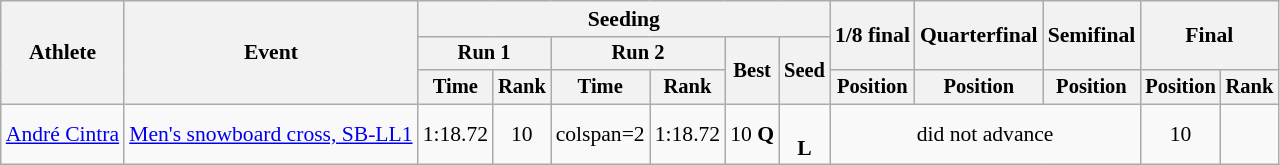<table class=wikitable style=font-size:90%;text-align:center>
<tr>
<th rowspan=3>Athlete</th>
<th rowspan=3>Event</th>
<th colspan=6>Seeding</th>
<th rowspan=2>1/8 final</th>
<th rowspan=2>Quarterfinal</th>
<th rowspan=2>Semifinal</th>
<th colspan=2 rowspan=2>Final</th>
</tr>
<tr style=font-size:95%>
<th colspan=2>Run 1</th>
<th colspan=2>Run 2</th>
<th rowspan=2>Best</th>
<th rowspan=2>Seed</th>
</tr>
<tr style=font-size:95%>
<th>Time</th>
<th>Rank</th>
<th>Time</th>
<th>Rank</th>
<th>Position</th>
<th>Position</th>
<th>Position</th>
<th>Position</th>
<th>Rank</th>
</tr>
<tr>
<td align=left><a href='#'>André Cintra</a></td>
<td align=left><a href='#'>Men's snowboard cross, SB-LL1</a></td>
<td>1:18.72</td>
<td>10</td>
<td>colspan=2 </td>
<td>1:18.72</td>
<td>10 <strong>Q</strong></td>
<td><br><strong>L</strong></td>
<td colspan=3>did not advance</td>
<td>10</td>
</tr>
</table>
